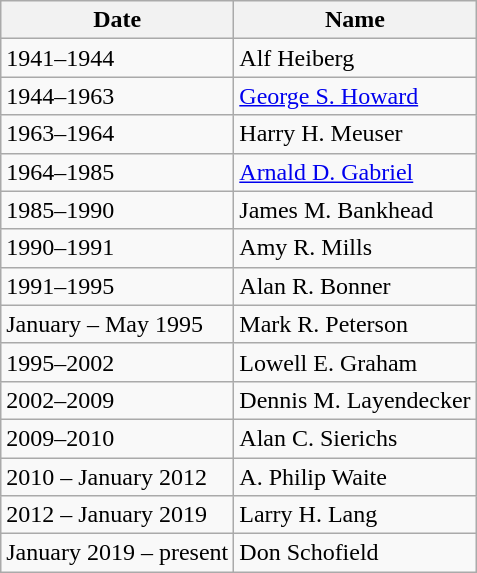<table class="wikitable">
<tr>
<th>Date</th>
<th>Name</th>
</tr>
<tr>
<td>1941–1944</td>
<td>Alf Heiberg</td>
</tr>
<tr>
<td>1944–1963</td>
<td><a href='#'>George S. Howard</a></td>
</tr>
<tr>
<td>1963–1964</td>
<td>Harry H. Meuser</td>
</tr>
<tr>
<td>1964–1985</td>
<td><a href='#'>Arnald D. Gabriel</a></td>
</tr>
<tr>
<td>1985–1990</td>
<td>James M. Bankhead</td>
</tr>
<tr>
<td>1990–1991</td>
<td>Amy R. Mills</td>
</tr>
<tr>
<td>1991–1995</td>
<td>Alan R. Bonner</td>
</tr>
<tr>
<td>January – May 1995</td>
<td>Mark R. Peterson</td>
</tr>
<tr>
<td>1995–2002</td>
<td>Lowell E. Graham</td>
</tr>
<tr>
<td>2002–2009</td>
<td>Dennis M. Layendecker</td>
</tr>
<tr>
<td>2009–2010</td>
<td>Alan C. Sierichs</td>
</tr>
<tr>
<td>2010 – January 2012</td>
<td>A. Philip Waite</td>
</tr>
<tr>
<td>2012 – January 2019</td>
<td>Larry H. Lang</td>
</tr>
<tr>
<td>January 2019 – present</td>
<td>Don Schofield</td>
</tr>
</table>
